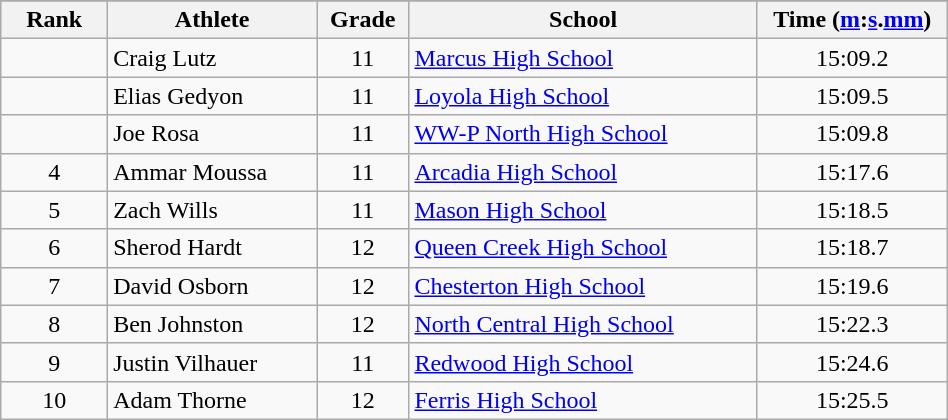<table class="wikitable sortable" width=50%>
<tr>
</tr>
<tr>
<th width=5%>Rank</th>
<th width=12%>Athlete</th>
<th width=2%>Grade</th>
<th width=20%>School</th>
<th width=10%>Time (<a href='#'>m</a>:<a href='#'>s</a>.<a href='#'>mm</a>)</th>
</tr>
<tr align="center">
<td></td>
<td align="left">Craig Lutz</td>
<td align="center">11</td>
<td align="left"> <a href='#'>Marcus High School</a></td>
<td>15:09.2</td>
</tr>
<tr align="center">
<td></td>
<td align="left">Elias Gedyon</td>
<td align="center">11</td>
<td align="left"> <a href='#'>Loyola High School</a></td>
<td>15:09.5</td>
</tr>
<tr align="center">
<td></td>
<td align="left">Joe Rosa</td>
<td align="center">11</td>
<td align="left"> <a href='#'>WW-P North High School</a></td>
<td>15:09.8</td>
</tr>
<tr align="center">
<td>4</td>
<td align="left">Ammar Moussa</td>
<td align="center">11</td>
<td align="left"> <a href='#'>Arcadia High School</a></td>
<td>15:17.6</td>
</tr>
<tr align="center">
<td>5</td>
<td align="left">Zach Wills</td>
<td align="center">11</td>
<td align="left"> <a href='#'>Mason High School</a></td>
<td>15:18.5</td>
</tr>
<tr align="center">
<td>6</td>
<td align="left">Sherod Hardt</td>
<td align="center">12</td>
<td align="left"> <a href='#'>Queen Creek High School</a></td>
<td>15:18.7</td>
</tr>
<tr align="center">
<td>7</td>
<td align="left">David Osborn</td>
<td align="center">12</td>
<td align="left"> <a href='#'>Chesterton High School</a></td>
<td>15:19.6</td>
</tr>
<tr align="center">
<td>8</td>
<td align="left">Ben Johnston</td>
<td align="center">12</td>
<td align="left"> <a href='#'>North Central High School</a></td>
<td>15:22.3</td>
</tr>
<tr align="center">
<td>9</td>
<td align="left">Justin Vilhauer</td>
<td align="center">11</td>
<td align="left"> <a href='#'>Redwood High School</a></td>
<td>15:24.6</td>
</tr>
<tr align="center">
<td>10</td>
<td align="left">Adam Thorne</td>
<td align="center">12</td>
<td align="left"> <a href='#'>Ferris High School</a></td>
<td>15:25.5</td>
</tr>
</table>
